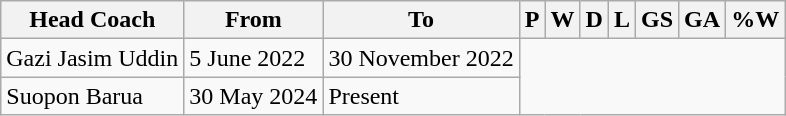<table class="wikitable sortable" style="text-align: center">
<tr>
<th>Head Coach</th>
<th class="unsortable">From</th>
<th class="unsortable">To</th>
<th abbr="3">P</th>
<th abbr="1">W</th>
<th abbr="1">D</th>
<th abbr="1">L</th>
<th abbr="4">GS</th>
<th abbr="6">GA</th>
<th abbr="50">%W</th>
</tr>
<tr>
<td align="left"> Gazi Jasim Uddin</td>
<td align="left">5 June 2022</td>
<td align="left">30 November 2022<br></td>
</tr>
<tr>
<td align="left"> Suopon Barua</td>
<td align="left">30 May 2024</td>
<td align="left">Present<br></td>
</tr>
</table>
